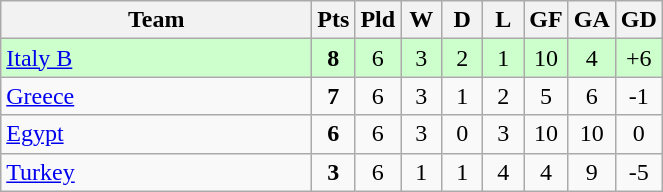<table class="wikitable" style="text-align: center;">
<tr>
<th width="200">Team</th>
<th width="20" abbr="Points">Pts</th>
<th width="20" abbr="Played">Pld</th>
<th width="20" abbr="Won">W</th>
<th width="20" abbr="Drawn">D</th>
<th width="20" abbr="Lost">L</th>
<th width="20" abbr="Goals for">GF</th>
<th width="20" abbr="Goals against">GA</th>
<th width="20" abbr="Goal difference">GD</th>
</tr>
<tr style="background: #ccffcc;">
<td style="text-align:left;"> <a href='#'>Italy B</a></td>
<td><strong>8</strong></td>
<td>6</td>
<td>3</td>
<td>2</td>
<td>1</td>
<td>10</td>
<td>4</td>
<td>+6</td>
</tr>
<tr>
<td style="text-align:left;"> <a href='#'>Greece</a></td>
<td><strong>7</strong></td>
<td>6</td>
<td>3</td>
<td>1</td>
<td>2</td>
<td>5</td>
<td>6</td>
<td>-1</td>
</tr>
<tr>
<td style="text-align:left;"> <a href='#'>Egypt</a></td>
<td><strong>6</strong></td>
<td>6</td>
<td>3</td>
<td>0</td>
<td>3</td>
<td>10</td>
<td>10</td>
<td>0</td>
</tr>
<tr>
<td style="text-align:left;"> <a href='#'>Turkey</a></td>
<td><strong>3</strong></td>
<td>6</td>
<td>1</td>
<td>1</td>
<td>4</td>
<td>4</td>
<td>9</td>
<td>-5</td>
</tr>
</table>
